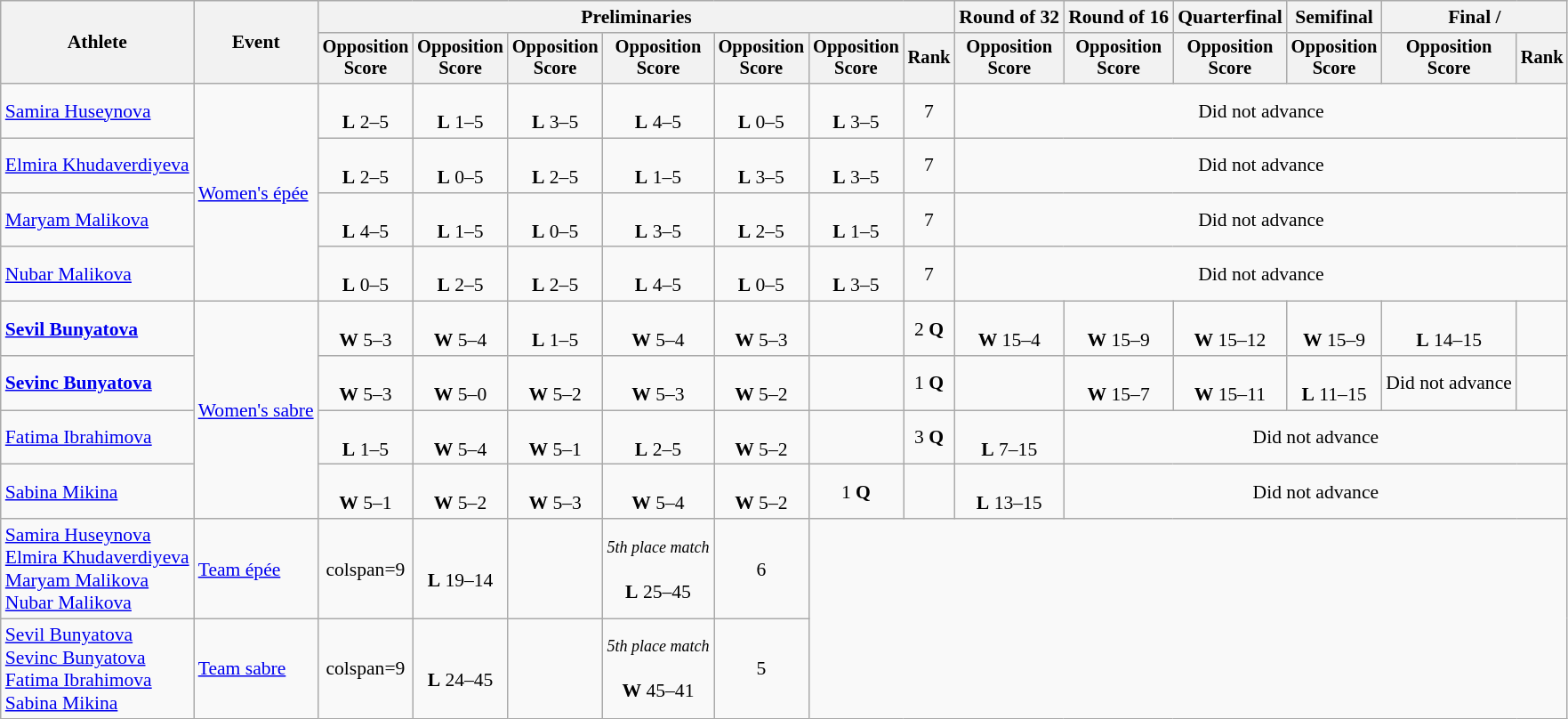<table class="wikitable" style="font-size:90%">
<tr>
<th rowspan="2">Athlete</th>
<th rowspan="2">Event</th>
<th colspan="7">Preliminaries</th>
<th>Round of 32</th>
<th>Round of 16</th>
<th>Quarterfinal</th>
<th>Semifinal</th>
<th colspan=2>Final / </th>
</tr>
<tr style="font-size:95%">
<th>Opposition <br> Score</th>
<th>Opposition <br> Score</th>
<th>Opposition <br> Score</th>
<th>Opposition <br> Score</th>
<th>Opposition <br> Score</th>
<th>Opposition <br> Score</th>
<th>Rank</th>
<th>Opposition <br> Score</th>
<th>Opposition <br> Score</th>
<th>Opposition <br> Score</th>
<th>Opposition <br> Score</th>
<th>Opposition <br> Score</th>
<th>Rank</th>
</tr>
<tr align=center>
<td align=left><a href='#'>Samira Huseynova</a></td>
<td align=left rowspan=4><a href='#'>Women's épée</a></td>
<td><br><strong>L</strong> 2–5</td>
<td><br><strong>L</strong> 1–5</td>
<td><br><strong>L</strong> 3–5</td>
<td><br><strong>L</strong> 4–5</td>
<td><br><strong>L</strong> 0–5</td>
<td><br><strong>L</strong> 3–5</td>
<td>7</td>
<td colspan=6>Did not advance</td>
</tr>
<tr align=center>
<td align=left><a href='#'>Elmira Khudaverdiyeva</a></td>
<td><br><strong>L</strong> 2–5</td>
<td><br><strong>L</strong> 0–5</td>
<td><br><strong>L</strong> 2–5</td>
<td><br><strong>L</strong> 1–5</td>
<td><br><strong>L</strong> 3–5</td>
<td><br><strong>L</strong> 3–5</td>
<td>7</td>
<td colspan=6>Did not advance</td>
</tr>
<tr align=center>
<td align=left><a href='#'>Maryam Malikova</a></td>
<td><br><strong>L</strong> 4–5</td>
<td><br><strong>L</strong> 1–5</td>
<td><br><strong>L</strong> 0–5</td>
<td><br><strong>L</strong> 3–5</td>
<td><br><strong>L</strong> 2–5</td>
<td><br><strong>L</strong> 1–5</td>
<td>7</td>
<td colspan=6>Did not advance</td>
</tr>
<tr align=center>
<td align=left><a href='#'>Nubar Malikova</a></td>
<td><br><strong>L</strong> 0–5</td>
<td><br><strong>L</strong> 2–5</td>
<td><br><strong>L</strong> 2–5</td>
<td><br><strong>L</strong> 4–5</td>
<td><br><strong>L</strong> 0–5</td>
<td><br><strong>L</strong> 3–5</td>
<td>7</td>
<td colspan=6>Did not advance</td>
</tr>
<tr align=center>
<td align=left><strong><a href='#'>Sevil Bunyatova</a></strong></td>
<td align=left rowspan=4><a href='#'>Women's sabre</a></td>
<td><br><strong>W</strong> 5–3</td>
<td><br><strong>W</strong> 5–4</td>
<td><br><strong>L</strong> 1–5</td>
<td><br><strong>W</strong> 5–4</td>
<td><br><strong>W</strong> 5–3</td>
<td></td>
<td>2 <strong>Q</strong></td>
<td><br><strong>W</strong> 15–4</td>
<td><br><strong>W</strong> 15–9</td>
<td><br><strong>W</strong> 15–12</td>
<td><br><strong>W</strong> 15–9</td>
<td><br><strong>L</strong> 14–15</td>
<td></td>
</tr>
<tr align=center>
<td align=left><strong><a href='#'>Sevinc Bunyatova</a></strong></td>
<td><br><strong>W</strong> 5–3</td>
<td><br><strong>W</strong> 5–0</td>
<td><br><strong>W</strong> 5–2</td>
<td><br><strong>W</strong> 5–3</td>
<td><br><strong>W</strong> 5–2</td>
<td></td>
<td>1 <strong>Q</strong></td>
<td></td>
<td><br><strong>W</strong> 15–7</td>
<td><br><strong>W</strong> 15–11</td>
<td><br><strong>L</strong> 11–15</td>
<td>Did not advance</td>
<td></td>
</tr>
<tr align=center>
<td align=left><a href='#'>Fatima Ibrahimova</a></td>
<td><br><strong>L</strong> 1–5</td>
<td><br><strong>W</strong> 5–4</td>
<td><br><strong>W</strong> 5–1</td>
<td><br><strong>L</strong> 2–5</td>
<td><br><strong>W</strong> 5–2</td>
<td></td>
<td>3 <strong>Q</strong></td>
<td><br><strong>L</strong> 7–15</td>
<td colspan=5>Did not advance</td>
</tr>
<tr align=center>
<td align=left><a href='#'>Sabina Mikina</a></td>
<td><br><strong>W</strong> 5–1</td>
<td><br><strong>W</strong> 5–2</td>
<td><br><strong>W</strong> 5–3</td>
<td><br><strong>W</strong> 5–4</td>
<td><br><strong>W</strong> 5–2</td>
<td>1 <strong>Q</strong></td>
<td></td>
<td><br><strong>L</strong> 13–15</td>
<td colspan=5>Did not advance</td>
</tr>
<tr align=center>
<td align=left><a href='#'>Samira Huseynova</a><br><a href='#'>Elmira Khudaverdiyeva</a><br><a href='#'>Maryam Malikova</a><br><a href='#'>Nubar Malikova</a></td>
<td align=left><a href='#'>Team épée</a></td>
<td>colspan=9 </td>
<td><br><strong>L</strong> 19–14</td>
<td></td>
<td><small><em>5th place match</em></small><br><br><strong>L</strong> 25–45</td>
<td>6</td>
</tr>
<tr align=center>
<td align=left><a href='#'>Sevil Bunyatova</a><br><a href='#'>Sevinc Bunyatova</a><br><a href='#'>Fatima Ibrahimova</a><br><a href='#'>Sabina Mikina</a></td>
<td align=left><a href='#'>Team sabre</a></td>
<td>colspan=9 </td>
<td><br><strong>L</strong> 24–45</td>
<td></td>
<td><small><em>5th place match</em></small><br><br><strong>W</strong> 45–41</td>
<td>5</td>
</tr>
</table>
